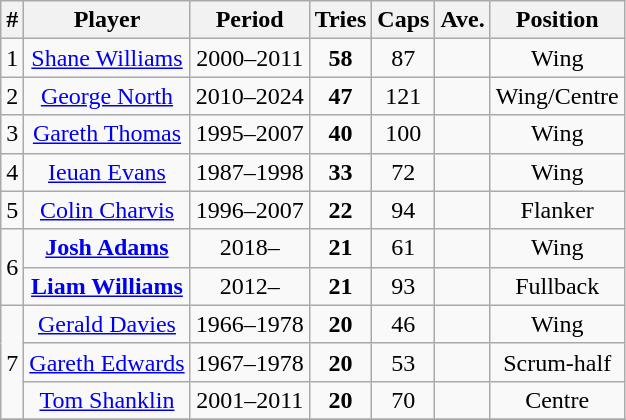<table class="wikitable sortable" style="text-align:center;">
<tr>
<th>#</th>
<th>Player</th>
<th>Period</th>
<th>Tries</th>
<th>Caps</th>
<th>Ave.</th>
<th>Position</th>
</tr>
<tr>
<td>1</td>
<td><a href='#'>Shane Williams</a></td>
<td>2000–2011</td>
<td><strong>58</strong></td>
<td>87</td>
<td></td>
<td>Wing</td>
</tr>
<tr>
<td>2</td>
<td><a href='#'>George North</a></td>
<td>2010–2024</td>
<td><strong>47</strong></td>
<td>121</td>
<td></td>
<td>Wing/Centre</td>
</tr>
<tr>
<td>3</td>
<td><a href='#'>Gareth Thomas</a></td>
<td>1995–2007</td>
<td><strong>40</strong></td>
<td>100</td>
<td></td>
<td>Wing</td>
</tr>
<tr>
<td>4</td>
<td><a href='#'>Ieuan Evans</a></td>
<td>1987–1998</td>
<td><strong>33</strong></td>
<td>72</td>
<td></td>
<td>Wing</td>
</tr>
<tr>
<td>5</td>
<td><a href='#'>Colin Charvis</a></td>
<td>1996–2007</td>
<td><strong>22</strong></td>
<td>94</td>
<td></td>
<td>Flanker</td>
</tr>
<tr>
<td rowspan=2>6</td>
<td><strong><a href='#'>Josh Adams</a></strong></td>
<td>2018–</td>
<td><strong>21</strong></td>
<td>61</td>
<td></td>
<td>Wing</td>
</tr>
<tr>
<td><strong><a href='#'>Liam Williams</a></strong></td>
<td>2012–</td>
<td><strong>21</strong></td>
<td>93</td>
<td></td>
<td>Fullback</td>
</tr>
<tr>
<td rowspan=3>7</td>
<td><a href='#'>Gerald Davies</a></td>
<td>1966–1978</td>
<td><strong>20</strong></td>
<td>46</td>
<td></td>
<td>Wing</td>
</tr>
<tr>
<td><a href='#'>Gareth Edwards</a></td>
<td>1967–1978</td>
<td><strong>20</strong></td>
<td>53</td>
<td></td>
<td>Scrum-half</td>
</tr>
<tr>
<td><a href='#'>Tom Shanklin</a></td>
<td>2001–2011</td>
<td><strong>20</strong></td>
<td>70</td>
<td></td>
<td>Centre</td>
</tr>
<tr>
</tr>
</table>
